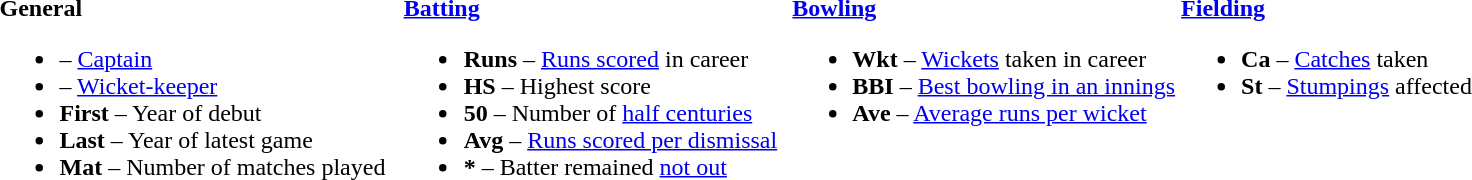<table>
<tr>
<td valign="top" style="width:26%"><br><strong>General</strong><ul><li> – <a href='#'>Captain</a></li><li> – <a href='#'>Wicket-keeper</a></li><li><strong>First</strong> – Year of debut</li><li><strong>Last</strong> – Year of latest game</li><li><strong>Mat</strong> – Number of matches played</li></ul></td>
<td valign="top" style="width:25%"><br><strong><a href='#'>Batting</a></strong><ul><li><strong>Runs</strong> – <a href='#'>Runs scored</a> in career</li><li><strong>HS</strong> – Highest score</li><li><strong>50</strong> – Number of <a href='#'>half centuries</a></li><li><strong>Avg</strong> – <a href='#'>Runs scored per dismissal</a></li><li><strong>*</strong> – Batter remained <a href='#'>not out</a></li></ul></td>
<td valign="top" style="width:25%"><br><strong><a href='#'>Bowling</a></strong><ul><li><strong>Wkt</strong> – <a href='#'>Wickets</a> taken in career</li><li><strong>BBI</strong> – <a href='#'>Best bowling in an innings</a></li><li><strong>Ave</strong> – <a href='#'>Average runs per wicket</a></li></ul></td>
<td valign="top" style="width:24%"><br><strong><a href='#'>Fielding</a></strong><ul><li><strong>Ca</strong> – <a href='#'>Catches</a> taken</li><li><strong>St</strong> – <a href='#'>Stumpings</a> affected</li></ul></td>
</tr>
</table>
